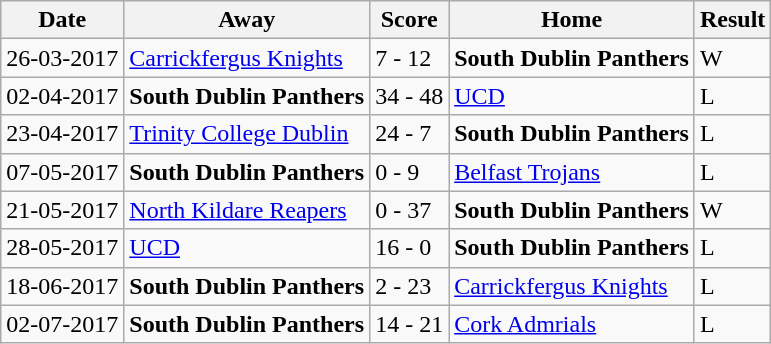<table class="wikitable">
<tr>
<th>Date</th>
<th>Away</th>
<th>Score</th>
<th>Home</th>
<th>Result</th>
</tr>
<tr>
<td>26-03-2017</td>
<td><a href='#'>Carrickfergus Knights</a></td>
<td>7 - 12</td>
<td><strong>South Dublin Panthers</strong></td>
<td>W</td>
</tr>
<tr>
<td>02-04-2017</td>
<td><strong>South Dublin Panthers</strong></td>
<td>34 - 48</td>
<td><a href='#'>UCD</a></td>
<td>L</td>
</tr>
<tr>
<td>23-04-2017</td>
<td><a href='#'>Trinity College Dublin</a></td>
<td>24 - 7</td>
<td><strong>South Dublin Panthers</strong></td>
<td>L</td>
</tr>
<tr>
<td>07-05-2017</td>
<td><strong>South Dublin Panthers</strong></td>
<td>0 - 9</td>
<td><a href='#'>Belfast Trojans</a></td>
<td>L</td>
</tr>
<tr>
<td>21-05-2017</td>
<td><a href='#'>North Kildare Reapers</a></td>
<td>0 - 37</td>
<td><strong>South Dublin Panthers</strong></td>
<td>W</td>
</tr>
<tr>
<td>28-05-2017</td>
<td><a href='#'>UCD</a></td>
<td>16 - 0</td>
<td><strong>South Dublin Panthers</strong></td>
<td>L</td>
</tr>
<tr>
<td>18-06-2017</td>
<td><strong>South Dublin Panthers</strong></td>
<td>2 - 23</td>
<td><a href='#'>Carrickfergus Knights</a></td>
<td>L</td>
</tr>
<tr>
<td>02-07-2017</td>
<td><strong>South Dublin Panthers</strong></td>
<td>14 - 21</td>
<td><a href='#'>Cork Admrials</a></td>
<td>L</td>
</tr>
</table>
